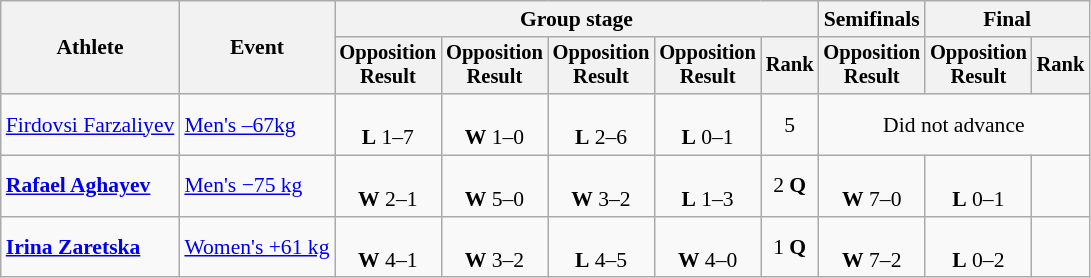<table class="wikitable" style="font-size:90%;">
<tr>
<th rowspan=2>Athlete</th>
<th rowspan=2>Event</th>
<th colspan=5>Group stage</th>
<th>Semifinals</th>
<th colspan=2>Final</th>
</tr>
<tr style="font-size:95%">
<th>Opposition<br>Result</th>
<th>Opposition<br>Result</th>
<th>Opposition<br>Result</th>
<th>Opposition<br>Result</th>
<th>Rank</th>
<th>Opposition<br>Result</th>
<th>Opposition<br>Result</th>
<th>Rank</th>
</tr>
<tr align=center>
<td align=left><a href='#'>Firdovsi Farzaliyev</a></td>
<td align=left><a href='#'>Men's –67kg</a></td>
<td><br><strong>L</strong> 1–7</td>
<td><br><strong>W</strong> 1–0</td>
<td><br><strong>L</strong> 2–6</td>
<td><br><strong>L</strong> 0–1</td>
<td>5</td>
<td colspan="3">Did not advance</td>
</tr>
<tr align=center>
<td align=left><strong><a href='#'>Rafael Aghayev</a></strong></td>
<td align=left><a href='#'>Men's −75 kg</a></td>
<td><br><strong>W</strong> 2–1</td>
<td><br><strong>W</strong> 5–0</td>
<td><br><strong>W</strong> 3–2</td>
<td><br><strong>L</strong> 1–3</td>
<td>2 <strong>Q</strong></td>
<td><br><strong>W</strong> 7–0</td>
<td><br><strong>L</strong> 0–1</td>
<td></td>
</tr>
<tr align=center>
<td align=left><strong><a href='#'>Irina Zaretska</a></strong></td>
<td align=left><a href='#'>Women's +61 kg</a></td>
<td><br><strong>W</strong> 4–1</td>
<td><br><strong>W</strong> 3–2</td>
<td><br><strong>L</strong> 4–5</td>
<td><br><strong>W</strong> 4–0</td>
<td>1 <strong>Q</strong></td>
<td><br><strong>W</strong> 7–2</td>
<td><br><strong>L</strong> 0–2</td>
<td></td>
</tr>
</table>
